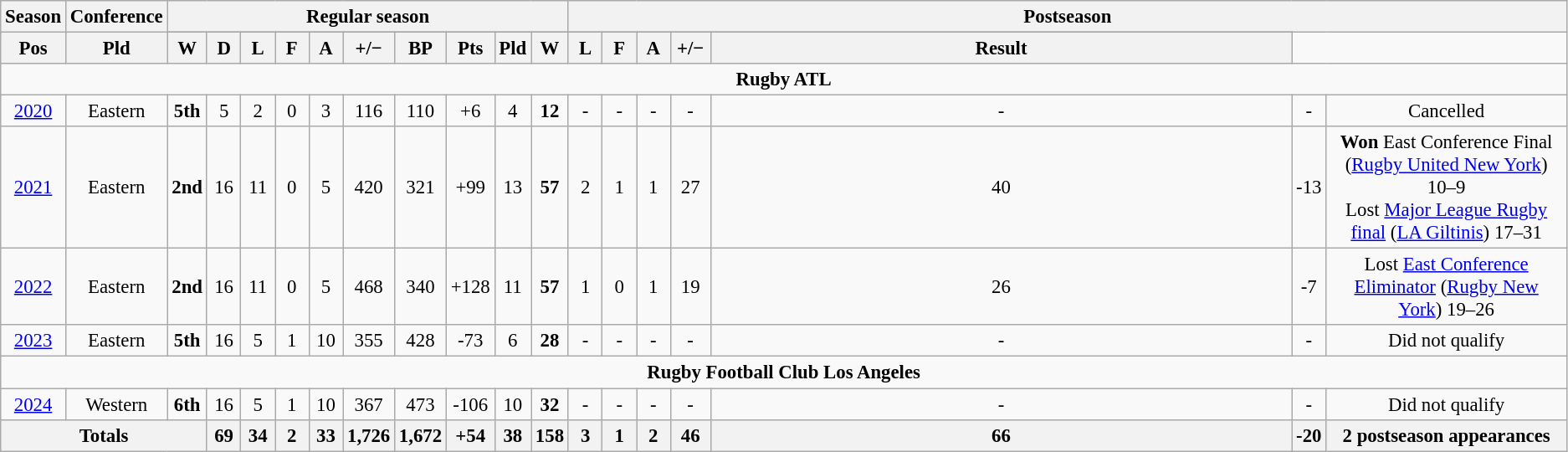<table class="wikitable" style="text-align:center; font-size: 95%">
<tr>
<th rowspan="2">Season</th>
<th rowspan="2">Conference</th>
<th colspan="10">Regular season</th>
<th colspan="8">Postseason</th>
</tr>
<tr {| class="wikitable" style="text-align:center;">
</tr>
<tr border=1 cellpadding=5 cellspacing=0>
<th style="width:20px;">Pos</th>
<th style="width:20px;">Pld</th>
<th style="width:20px;">W</th>
<th style="width:20px;">D</th>
<th style="width:20px;">L</th>
<th style="width:20px;">F</th>
<th style="width:20px;">A</th>
<th style="width:25px;">+/−</th>
<th style="width:20px;">BP</th>
<th style="width:20px;">Pts</th>
<th style="width:20px;">Pld</th>
<th style="width:20px;">W</th>
<th style="width:20px;">L</th>
<th style="width:20px;">F</th>
<th style="width:20px;">A</th>
<th style="width:25px;">+/−</th>
<th style="width:30em; text-align:centre;">Result</th>
</tr>
<tr>
<td colspan="19"><strong>Rugby ATL</strong></td>
</tr>
<tr>
<td><a href='#'>2020</a></td>
<td>Eastern</td>
<td><strong>5th</strong></td>
<td>5</td>
<td>2</td>
<td>0</td>
<td>3</td>
<td>116</td>
<td>110</td>
<td>+6</td>
<td>4</td>
<td><strong>12</strong></td>
<td>-</td>
<td>-</td>
<td>-</td>
<td>-</td>
<td>-</td>
<td>-</td>
<td>Cancelled</td>
</tr>
<tr>
<td><a href='#'>2021</a></td>
<td>Eastern</td>
<td><strong>2nd</strong></td>
<td>16</td>
<td>11</td>
<td>0</td>
<td>5</td>
<td>420</td>
<td>321</td>
<td>+99</td>
<td>13</td>
<td><strong>57</strong></td>
<td>2</td>
<td>1</td>
<td>1</td>
<td>27</td>
<td>40</td>
<td>-13</td>
<td><strong>Won</strong> East Conference Final (<a href='#'>Rugby United New York</a>) 10–9<br>Lost <a href='#'>Major League Rugby final</a> (<a href='#'>LA Giltinis</a>) 17–31</td>
</tr>
<tr>
<td><a href='#'>2022</a></td>
<td>Eastern</td>
<td><strong>2nd</strong></td>
<td>16</td>
<td>11</td>
<td>0</td>
<td>5</td>
<td>468</td>
<td>340</td>
<td>+128</td>
<td>11</td>
<td><strong>57</strong></td>
<td>1</td>
<td>0</td>
<td>1</td>
<td>19</td>
<td>26</td>
<td>-7</td>
<td>Lost <a href='#'>East Conference Eliminator</a> (<a href='#'>Rugby New York</a>) 19–26</td>
</tr>
<tr>
<td><a href='#'>2023</a></td>
<td>Eastern</td>
<td><strong>5th</strong></td>
<td>16</td>
<td>5</td>
<td>1</td>
<td>10</td>
<td>355</td>
<td>428</td>
<td>-73</td>
<td>6</td>
<td><strong>28</strong></td>
<td>-</td>
<td>-</td>
<td>-</td>
<td>-</td>
<td>-</td>
<td>-</td>
<td>Did not qualify</td>
</tr>
<tr>
<td colspan="19"><strong>Rugby Football Club Los Angeles</strong></td>
</tr>
<tr>
<td><a href='#'>2024</a></td>
<td>Western</td>
<td><strong>6th</strong></td>
<td>16</td>
<td>5</td>
<td>1</td>
<td>10</td>
<td>367</td>
<td>473</td>
<td>-106</td>
<td>10</td>
<td><strong>32</strong></td>
<td>-</td>
<td>-</td>
<td>-</td>
<td>-</td>
<td>-</td>
<td>-</td>
<td>Did not qualify</td>
</tr>
<tr align="center">
<th colspan="3">Totals</th>
<th>69</th>
<th>34</th>
<th>2</th>
<th>33</th>
<th>1,726</th>
<th>1,672</th>
<th>+54</th>
<th>38</th>
<th>158</th>
<th>3</th>
<th>1</th>
<th>2</th>
<th>46</th>
<th>66</th>
<th>-20</th>
<th>2 postseason appearances</th>
</tr>
</table>
